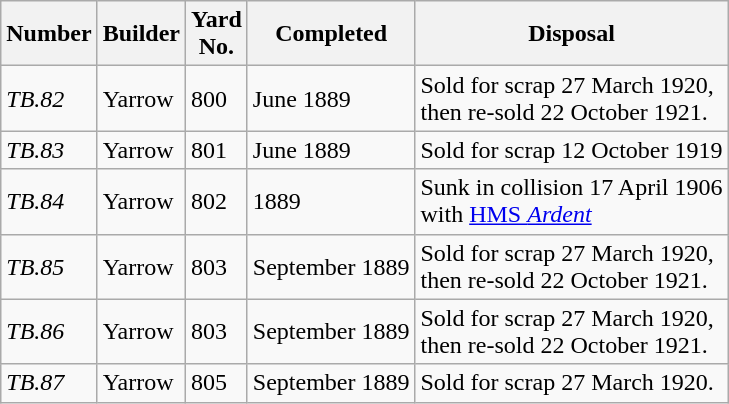<table class="wikitable">
<tr>
<th>Number</th>
<th>Builder</th>
<th>Yard <br>No.</th>
<th>Completed</th>
<th>Disposal</th>
</tr>
<tr>
<td><em>TB.82</em></td>
<td>Yarrow</td>
<td>800</td>
<td>June 1889</td>
<td>Sold for scrap 27 March 1920, <br>then re-sold 22 October 1921.</td>
</tr>
<tr>
<td><em>TB.83</em></td>
<td>Yarrow</td>
<td>801</td>
<td>June 1889</td>
<td>Sold for scrap 12 October 1919</td>
</tr>
<tr>
<td><em>TB.84</em></td>
<td>Yarrow</td>
<td>802</td>
<td>1889</td>
<td>Sunk in collision 17 April 1906 <br>with <a href='#'>HMS <em>Ardent</em></a></td>
</tr>
<tr>
<td><em>TB.85</em></td>
<td>Yarrow</td>
<td>803</td>
<td>September 1889</td>
<td>Sold for scrap 27 March 1920, <br>then re-sold 22 October 1921.</td>
</tr>
<tr>
<td><em>TB.86</em></td>
<td>Yarrow</td>
<td>803</td>
<td>September 1889</td>
<td>Sold for scrap 27 March 1920, <br>then re-sold 22 October 1921.</td>
</tr>
<tr>
<td><em>TB.87</em></td>
<td>Yarrow</td>
<td>805</td>
<td>September 1889</td>
<td>Sold for scrap 27 March 1920.</td>
</tr>
</table>
